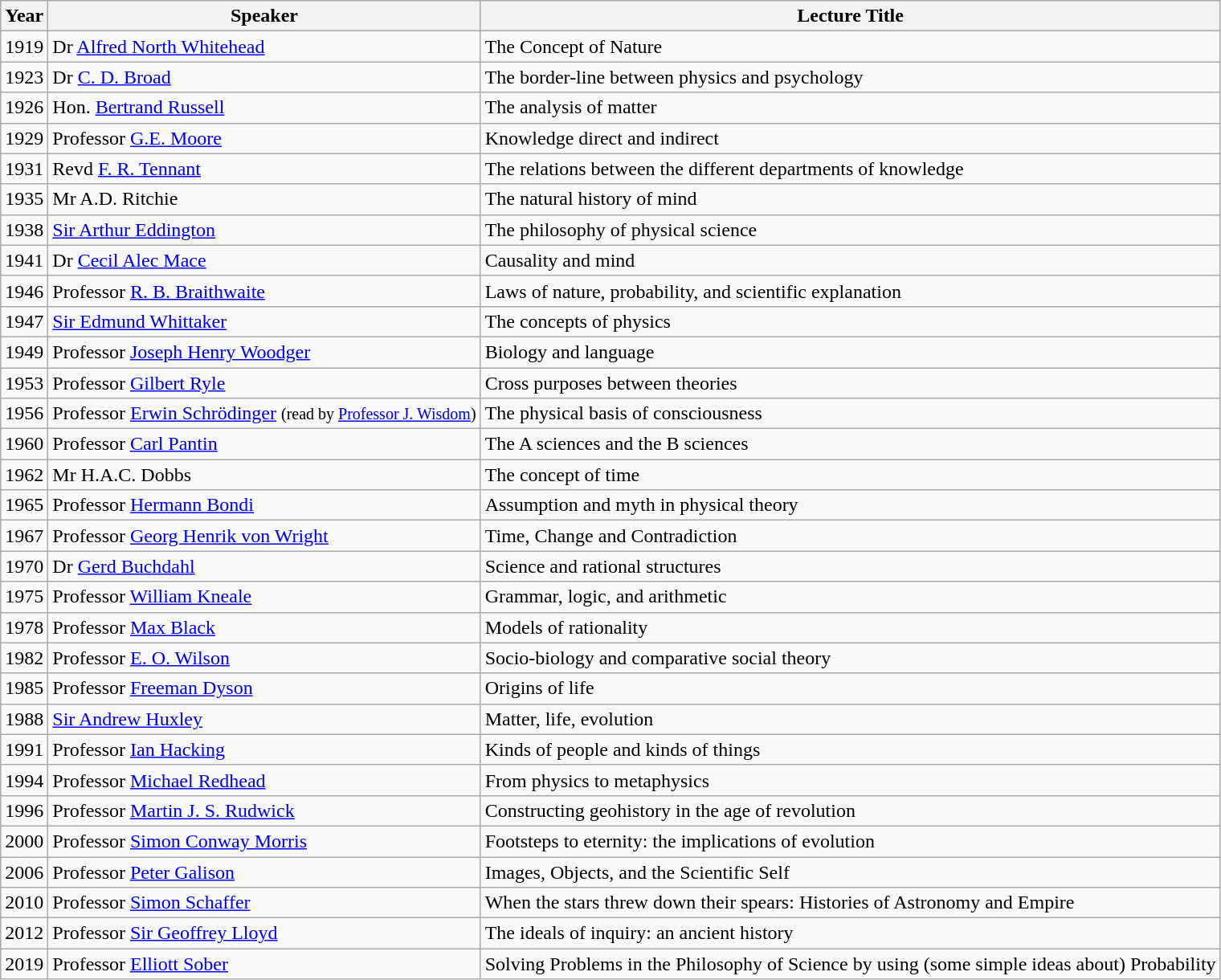<table class="wikitable">
<tr>
<th>Year</th>
<th>Speaker</th>
<th>Lecture Title</th>
</tr>
<tr>
<td>1919</td>
<td>Dr <a href='#'>Alfred North Whitehead</a></td>
<td>The Concept of Nature</td>
</tr>
<tr>
<td>1923</td>
<td>Dr <a href='#'>C. D. Broad</a></td>
<td>The border-line between physics and psychology</td>
</tr>
<tr>
<td>1926</td>
<td>Hon. <a href='#'>Bertrand Russell</a></td>
<td>The analysis of matter</td>
</tr>
<tr>
<td>1929</td>
<td>Professor <a href='#'>G.E. Moore</a></td>
<td>Knowledge direct and indirect</td>
</tr>
<tr>
<td>1931</td>
<td>Revd <a href='#'>F. R. Tennant</a></td>
<td>The relations between the different departments of knowledge</td>
</tr>
<tr>
<td>1935</td>
<td>Mr A.D. Ritchie</td>
<td>The natural history of mind</td>
</tr>
<tr>
<td>1938</td>
<td><a href='#'>Sir Arthur Eddington</a></td>
<td>The philosophy of physical science</td>
</tr>
<tr>
<td>1941</td>
<td>Dr <a href='#'>Cecil Alec Mace</a></td>
<td>Causality and mind</td>
</tr>
<tr>
<td>1946</td>
<td>Professor <a href='#'>R. B. Braithwaite</a></td>
<td>Laws of nature, probability, and scientific explanation</td>
</tr>
<tr>
<td>1947</td>
<td><a href='#'>Sir Edmund Whittaker</a></td>
<td>The concepts of physics</td>
</tr>
<tr>
<td>1949</td>
<td>Professor <a href='#'>Joseph Henry Woodger</a></td>
<td>Biology and language</td>
</tr>
<tr>
<td>1953</td>
<td>Professor <a href='#'>Gilbert Ryle</a></td>
<td>Cross purposes between theories</td>
</tr>
<tr>
<td>1956</td>
<td>Professor <a href='#'>Erwin Schrödinger</a> <small>(read by <a href='#'>Professor J. Wisdom</a>)</small></td>
<td>The physical basis of consciousness</td>
</tr>
<tr>
<td>1960</td>
<td>Professor <a href='#'>Carl Pantin</a></td>
<td>The A sciences and the B sciences</td>
</tr>
<tr>
<td>1962</td>
<td>Mr H.A.C. Dobbs</td>
<td>The concept of time</td>
</tr>
<tr>
<td>1965</td>
<td>Professor <a href='#'>Hermann Bondi</a></td>
<td>Assumption and myth in physical theory</td>
</tr>
<tr>
<td>1967</td>
<td>Professor <a href='#'>Georg Henrik von Wright</a></td>
<td>Time, Change and Contradiction</td>
</tr>
<tr>
<td>1970</td>
<td>Dr <a href='#'>Gerd Buchdahl</a></td>
<td>Science and rational structures</td>
</tr>
<tr>
<td>1975</td>
<td>Professor <a href='#'>William Kneale</a></td>
<td>Grammar, logic, and arithmetic</td>
</tr>
<tr>
<td>1978</td>
<td>Professor <a href='#'>Max Black</a></td>
<td>Models of rationality</td>
</tr>
<tr>
<td>1982</td>
<td>Professor <a href='#'>E. O. Wilson</a></td>
<td>Socio-biology and comparative social theory</td>
</tr>
<tr>
<td>1985</td>
<td>Professor <a href='#'>Freeman Dyson</a></td>
<td>Origins of life</td>
</tr>
<tr>
<td>1988</td>
<td><a href='#'>Sir Andrew Huxley</a></td>
<td>Matter, life, evolution</td>
</tr>
<tr>
<td>1991</td>
<td>Professor <a href='#'>Ian Hacking</a></td>
<td>Kinds of people and kinds of things</td>
</tr>
<tr>
<td>1994</td>
<td>Professor <a href='#'>Michael Redhead</a></td>
<td>From physics to metaphysics</td>
</tr>
<tr>
<td>1996</td>
<td>Professor <a href='#'>Martin J. S. Rudwick</a></td>
<td>Constructing geohistory in the age of revolution</td>
</tr>
<tr>
<td>2000</td>
<td>Professor <a href='#'>Simon Conway Morris</a></td>
<td>Footsteps to eternity: the implications of evolution</td>
</tr>
<tr>
<td>2006</td>
<td>Professor <a href='#'>Peter Galison</a></td>
<td>Images, Objects, and the Scientific Self</td>
</tr>
<tr>
<td>2010</td>
<td>Professor <a href='#'>Simon Schaffer</a></td>
<td>When the stars threw down their spears: Histories of Astronomy and Empire</td>
</tr>
<tr>
<td>2012</td>
<td>Professor <a href='#'>Sir Geoffrey Lloyd</a></td>
<td>The ideals of inquiry: an ancient history</td>
</tr>
<tr>
<td>2019</td>
<td>Professor <a href='#'>Elliott Sober</a></td>
<td>Solving Problems in the Philosophy of Science by using (some simple ideas about) Probability</td>
</tr>
</table>
